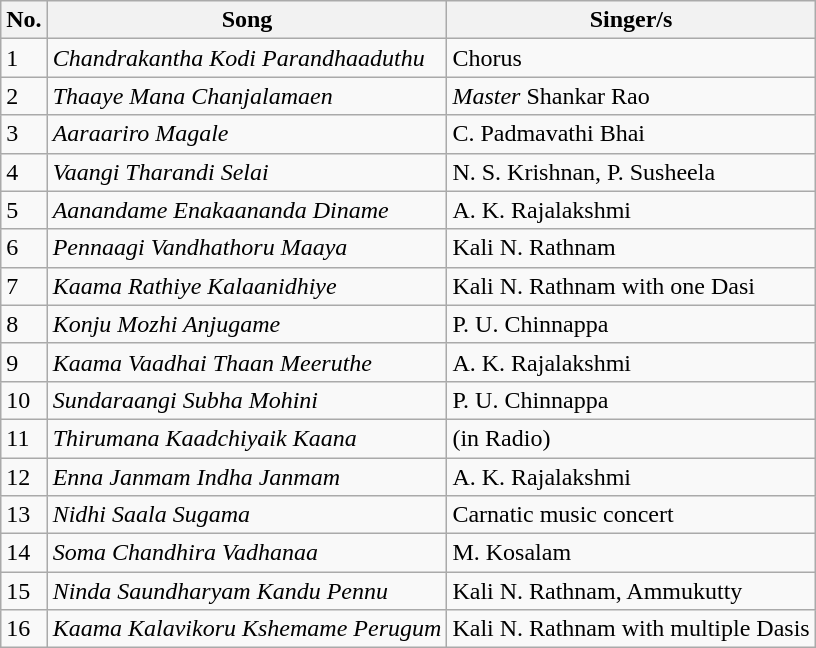<table class="wikitable">
<tr>
<th>No.</th>
<th>Song</th>
<th>Singer/s</th>
</tr>
<tr>
<td>1</td>
<td><em>Chandrakantha Kodi Parandhaaduthu</em></td>
<td>Chorus</td>
</tr>
<tr>
<td>2</td>
<td><em>Thaaye Mana Chanjalamaen</em></td>
<td><em>Master</em> Shankar Rao</td>
</tr>
<tr>
<td>3</td>
<td><em>Aaraariro Magale</em></td>
<td>C. Padmavathi Bhai</td>
</tr>
<tr>
<td>4</td>
<td><em>Vaangi Tharandi Selai</em></td>
<td>N. S. Krishnan, P. Susheela</td>
</tr>
<tr>
<td>5</td>
<td><em>Aanandame Enakaananda Diname</em></td>
<td>A. K. Rajalakshmi</td>
</tr>
<tr>
<td>6</td>
<td><em>Pennaagi Vandhathoru Maaya</em></td>
<td>Kali N. Rathnam</td>
</tr>
<tr>
<td>7</td>
<td><em>Kaama Rathiye Kalaanidhiye</em></td>
<td>Kali N. Rathnam with one Dasi</td>
</tr>
<tr>
<td>8</td>
<td><em>Konju Mozhi Anjugame</em></td>
<td>P. U. Chinnappa</td>
</tr>
<tr>
<td>9</td>
<td><em>Kaama Vaadhai Thaan Meeruthe</em></td>
<td>A. K. Rajalakshmi</td>
</tr>
<tr>
<td>10</td>
<td><em>Sundaraangi Subha Mohini</em></td>
<td>P. U. Chinnappa</td>
</tr>
<tr>
<td>11</td>
<td><em>Thirumana Kaadchiyaik Kaana</em></td>
<td>(in Radio)</td>
</tr>
<tr>
<td>12</td>
<td><em>Enna Janmam Indha Janmam</em></td>
<td>A. K. Rajalakshmi</td>
</tr>
<tr>
<td>13</td>
<td><em>Nidhi Saala Sugama</em></td>
<td>Carnatic music concert</td>
</tr>
<tr>
<td>14</td>
<td><em>Soma Chandhira Vadhanaa</em></td>
<td>M. Kosalam</td>
</tr>
<tr>
<td>15</td>
<td><em>Ninda Saundharyam Kandu Pennu</em></td>
<td>Kali N. Rathnam, Ammukutty</td>
</tr>
<tr>
<td>16</td>
<td><em>Kaama Kalavikoru Kshemame Perugum</em></td>
<td>Kali N. Rathnam with multiple Dasis</td>
</tr>
</table>
